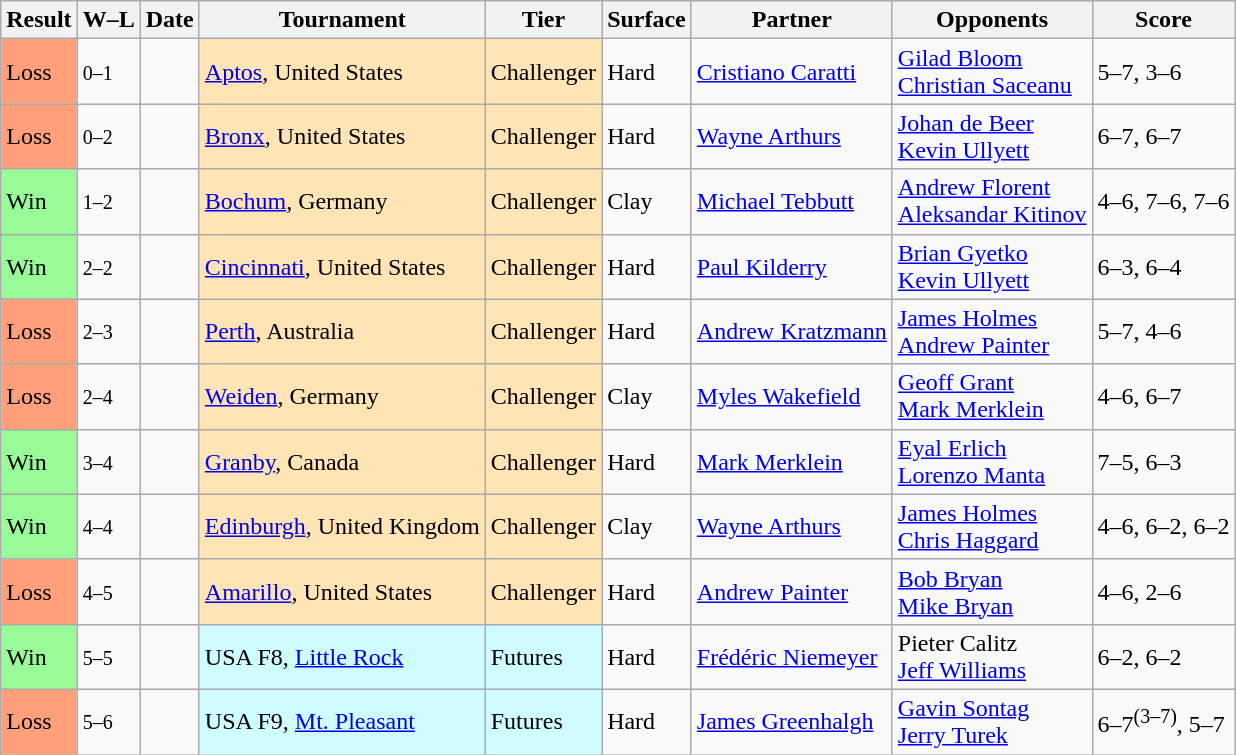<table class="sortable wikitable">
<tr>
<th>Result</th>
<th class="unsortable">W–L</th>
<th>Date</th>
<th>Tournament</th>
<th>Tier</th>
<th>Surface</th>
<th>Partner</th>
<th>Opponents</th>
<th class="unsortable">Score</th>
</tr>
<tr>
<td style="background:#ffa07a;">Loss</td>
<td><small>0–1</small></td>
<td></td>
<td style="background:moccasin;"><a href='#'>Aptos</a>, United States</td>
<td style="background:moccasin;">Challenger</td>
<td>Hard</td>
<td> <a href='#'>Cristiano Caratti</a></td>
<td> <a href='#'>Gilad Bloom</a> <br>  <a href='#'>Christian Saceanu</a></td>
<td>5–7, 3–6</td>
</tr>
<tr>
<td style="background:#ffa07a;">Loss</td>
<td><small>0–2</small></td>
<td></td>
<td style="background:moccasin;"><a href='#'>Bronx</a>, United States</td>
<td style="background:moccasin;">Challenger</td>
<td>Hard</td>
<td> <a href='#'>Wayne Arthurs</a></td>
<td> <a href='#'>Johan de Beer</a> <br>  <a href='#'>Kevin Ullyett</a></td>
<td>6–7, 6–7</td>
</tr>
<tr>
<td style="background:#98fb98;">Win</td>
<td><small>1–2</small></td>
<td></td>
<td style="background:moccasin;"><a href='#'>Bochum</a>, Germany</td>
<td style="background:moccasin;">Challenger</td>
<td>Clay</td>
<td> <a href='#'>Michael Tebbutt</a></td>
<td> <a href='#'>Andrew Florent</a> <br>  <a href='#'>Aleksandar Kitinov</a></td>
<td>4–6, 7–6, 7–6</td>
</tr>
<tr>
<td style="background:#98fb98;">Win</td>
<td><small>2–2</small></td>
<td></td>
<td style="background:moccasin;"><a href='#'>Cincinnati</a>, United States</td>
<td style="background:moccasin;">Challenger</td>
<td>Hard</td>
<td> <a href='#'>Paul Kilderry</a></td>
<td> <a href='#'>Brian Gyetko</a> <br>  <a href='#'>Kevin Ullyett</a></td>
<td>6–3, 6–4</td>
</tr>
<tr>
<td style="background:#ffa07a;">Loss</td>
<td><small>2–3</small></td>
<td></td>
<td style="background:moccasin;"><a href='#'>Perth</a>, Australia</td>
<td style="background:moccasin;">Challenger</td>
<td>Hard</td>
<td> <a href='#'>Andrew Kratzmann</a></td>
<td> <a href='#'>James Holmes</a> <br>  <a href='#'>Andrew Painter</a></td>
<td>5–7, 4–6</td>
</tr>
<tr>
<td style="background:#ffa07a;">Loss</td>
<td><small>2–4</small></td>
<td></td>
<td style="background:moccasin;"><a href='#'>Weiden</a>, Germany</td>
<td style="background:moccasin;">Challenger</td>
<td>Clay</td>
<td> <a href='#'>Myles Wakefield</a></td>
<td> <a href='#'>Geoff Grant</a> <br>  <a href='#'>Mark Merklein</a></td>
<td>4–6, 6–7</td>
</tr>
<tr>
<td style="background:#98fb98;">Win</td>
<td><small>3–4</small></td>
<td></td>
<td style="background:moccasin;"><a href='#'>Granby</a>, Canada</td>
<td style="background:moccasin;">Challenger</td>
<td>Hard</td>
<td> <a href='#'>Mark Merklein</a></td>
<td> <a href='#'>Eyal Erlich</a> <br>  <a href='#'>Lorenzo Manta</a></td>
<td>7–5, 6–3</td>
</tr>
<tr>
<td style="background:#98fb98;">Win</td>
<td><small>4–4</small></td>
<td></td>
<td style="background:moccasin;"><a href='#'>Edinburgh</a>, United Kingdom</td>
<td style="background:moccasin;">Challenger</td>
<td>Clay</td>
<td> <a href='#'>Wayne Arthurs</a></td>
<td> <a href='#'>James Holmes</a> <br>  <a href='#'>Chris Haggard</a></td>
<td>4–6, 6–2, 6–2</td>
</tr>
<tr>
<td style="background:#ffa07a;">Loss</td>
<td><small>4–5</small></td>
<td></td>
<td style="background:moccasin;"><a href='#'>Amarillo</a>, United States</td>
<td style="background:moccasin;">Challenger</td>
<td>Hard</td>
<td> <a href='#'>Andrew Painter</a></td>
<td> <a href='#'>Bob Bryan</a> <br>  <a href='#'>Mike Bryan</a></td>
<td>4–6, 2–6</td>
</tr>
<tr>
<td style="background:#98fb98;">Win</td>
<td><small>5–5</small></td>
<td></td>
<td style="background:#cffcff;">USA F8, <a href='#'>Little Rock</a></td>
<td style="background:#cffcff;">Futures</td>
<td>Hard</td>
<td> <a href='#'>Frédéric Niemeyer</a></td>
<td> Pieter Calitz <br>  <a href='#'>Jeff Williams</a></td>
<td>6–2, 6–2</td>
</tr>
<tr>
<td style="background:#ffa07a;">Loss</td>
<td><small>5–6</small></td>
<td></td>
<td style="background:#cffcff;">USA F9, <a href='#'>Mt. Pleasant</a></td>
<td style="background:#cffcff;">Futures</td>
<td>Hard</td>
<td> <a href='#'>James Greenhalgh</a></td>
<td> <a href='#'>Gavin Sontag</a> <br>  <a href='#'>Jerry Turek</a></td>
<td>6–7<sup>(3–7)</sup>, 5–7</td>
</tr>
</table>
